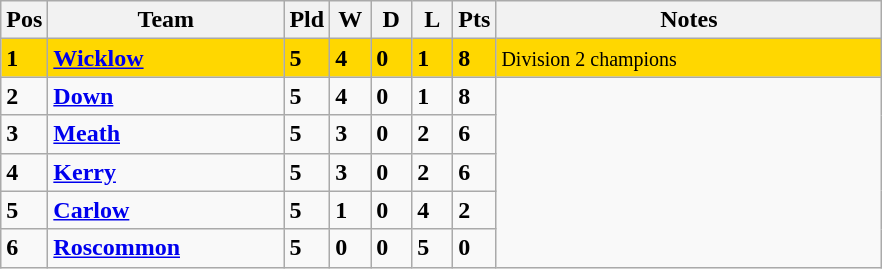<table class="wikitable" style="text-align: centre;">
<tr>
<th width=20>Pos</th>
<th width=150>Team</th>
<th width=20>Pld</th>
<th width=20>W</th>
<th width=20>D</th>
<th width=20>L</th>
<th width=20>Pts</th>
<th width=250>Notes</th>
</tr>
<tr style="background:gold;">
<td><strong>1</strong></td>
<td align=left><strong> <a href='#'>Wicklow</a> </strong></td>
<td><strong>5</strong></td>
<td><strong>4</strong></td>
<td><strong>0</strong></td>
<td><strong>1</strong></td>
<td><strong>8</strong></td>
<td><small> Division 2 champions</small></td>
</tr>
<tr style>
<td><strong>2</strong></td>
<td align=left><strong> <a href='#'>Down</a> </strong></td>
<td><strong>5</strong></td>
<td><strong>4</strong></td>
<td><strong>0</strong></td>
<td><strong>1</strong></td>
<td><strong>8</strong></td>
</tr>
<tr style>
<td><strong>3</strong></td>
<td align=left><strong> <a href='#'>Meath</a> </strong></td>
<td><strong>5</strong></td>
<td><strong>3</strong></td>
<td><strong>0</strong></td>
<td><strong>2</strong></td>
<td><strong>6</strong></td>
</tr>
<tr style>
<td><strong>4</strong></td>
<td align=left><strong> <a href='#'>Kerry</a> </strong></td>
<td><strong>5</strong></td>
<td><strong>3</strong></td>
<td><strong>0</strong></td>
<td><strong>2</strong></td>
<td><strong>6</strong></td>
</tr>
<tr style>
<td><strong>5</strong></td>
<td align=left><strong> <a href='#'>Carlow</a> </strong></td>
<td><strong>5</strong></td>
<td><strong>1</strong></td>
<td><strong>0</strong></td>
<td><strong>4</strong></td>
<td><strong>2</strong></td>
</tr>
<tr style>
<td><strong>6</strong></td>
<td align=left><strong> <a href='#'>Roscommon</a> </strong></td>
<td><strong>5</strong></td>
<td><strong>0</strong></td>
<td><strong>0</strong></td>
<td><strong>5</strong></td>
<td><strong>0</strong></td>
</tr>
</table>
